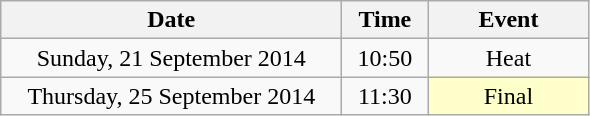<table class = "wikitable" style="text-align:center;">
<tr>
<th width=220>Date</th>
<th width=50>Time</th>
<th width=100>Event</th>
</tr>
<tr>
<td>Sunday, 21 September 2014</td>
<td>10:50</td>
<td>Heat</td>
</tr>
<tr>
<td>Thursday, 25 September 2014</td>
<td>11:30</td>
<td bgcolor=ffffcc>Final</td>
</tr>
</table>
